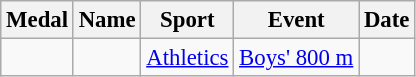<table class="wikitable sortable" style="font-size: 95%;">
<tr>
<th>Medal</th>
<th>Name</th>
<th>Sport</th>
<th>Event</th>
<th>Date</th>
</tr>
<tr>
<td></td>
<td></td>
<td><a href='#'>Athletics</a></td>
<td><a href='#'>Boys' 800 m</a></td>
<td></td>
</tr>
</table>
